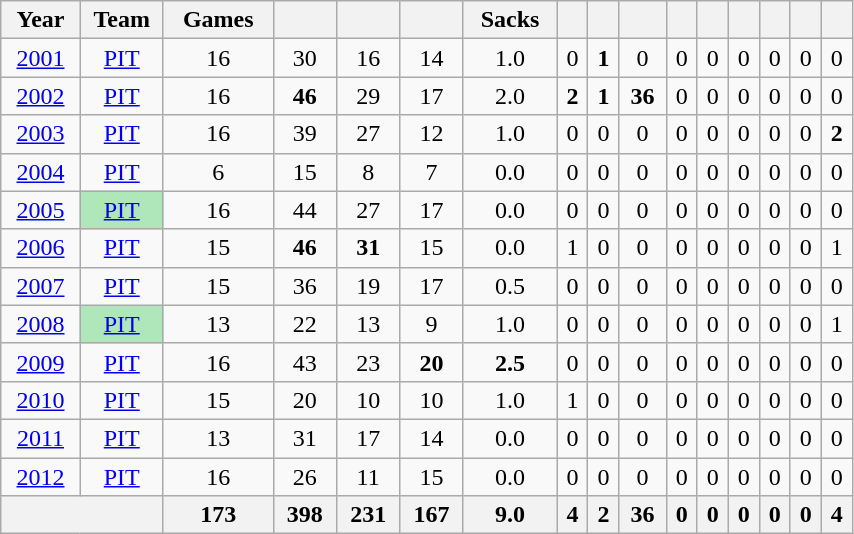<table class= "wikitable" float="left" border="1" style="text-align:center; width:45%;">
<tr>
<th>Year</th>
<th>Team</th>
<th>Games</th>
<th></th>
<th></th>
<th></th>
<th>Sacks</th>
<th></th>
<th></th>
<th></th>
<th></th>
<th></th>
<th></th>
<th></th>
<th></th>
<th></th>
</tr>
<tr>
<td><a href='#'>2001</a></td>
<td><a href='#'>PIT</a></td>
<td>16</td>
<td>30</td>
<td>16</td>
<td>14</td>
<td>1.0</td>
<td>0</td>
<td><strong>1</strong></td>
<td>0</td>
<td>0</td>
<td>0</td>
<td>0</td>
<td>0</td>
<td>0</td>
<td>0</td>
</tr>
<tr>
<td><a href='#'>2002</a></td>
<td><a href='#'>PIT</a></td>
<td>16</td>
<td><strong>46</strong></td>
<td>29</td>
<td>17</td>
<td>2.0</td>
<td><strong>2</strong></td>
<td><strong>1</strong></td>
<td><strong>36</strong></td>
<td>0</td>
<td>0</td>
<td>0</td>
<td>0</td>
<td>0</td>
<td>0</td>
</tr>
<tr>
<td><a href='#'>2003</a></td>
<td><a href='#'>PIT</a></td>
<td>16</td>
<td>39</td>
<td>27</td>
<td>12</td>
<td>1.0</td>
<td>0</td>
<td>0</td>
<td>0</td>
<td>0</td>
<td>0</td>
<td>0</td>
<td>0</td>
<td>0</td>
<td><strong>2</strong></td>
</tr>
<tr>
<td><a href='#'>2004</a></td>
<td><a href='#'>PIT</a></td>
<td>6</td>
<td>15</td>
<td>8</td>
<td>7</td>
<td>0.0</td>
<td>0</td>
<td>0</td>
<td>0</td>
<td>0</td>
<td>0</td>
<td>0</td>
<td>0</td>
<td>0</td>
<td>0</td>
</tr>
<tr>
<td><a href='#'>2005</a></td>
<td style="background:#afe6ba; width:3em;"><a href='#'>PIT</a></td>
<td>16</td>
<td>44</td>
<td>27</td>
<td>17</td>
<td>0.0</td>
<td>0</td>
<td>0</td>
<td>0</td>
<td>0</td>
<td>0</td>
<td>0</td>
<td>0</td>
<td>0</td>
<td>0</td>
</tr>
<tr>
<td><a href='#'>2006</a></td>
<td><a href='#'>PIT</a></td>
<td>15</td>
<td><strong>46</strong></td>
<td><strong>31</strong></td>
<td>15</td>
<td>0.0</td>
<td>1</td>
<td>0</td>
<td>0</td>
<td>0</td>
<td>0</td>
<td>0</td>
<td>0</td>
<td>0</td>
<td>1</td>
</tr>
<tr>
<td><a href='#'>2007</a></td>
<td><a href='#'>PIT</a></td>
<td>15</td>
<td>36</td>
<td>19</td>
<td>17</td>
<td>0.5</td>
<td>0</td>
<td>0</td>
<td>0</td>
<td>0</td>
<td>0</td>
<td>0</td>
<td>0</td>
<td>0</td>
<td>0</td>
</tr>
<tr>
<td><a href='#'>2008</a></td>
<td style="background:#afe6ba; width:3em;"><a href='#'>PIT</a></td>
<td>13</td>
<td>22</td>
<td>13</td>
<td>9</td>
<td>1.0</td>
<td>0</td>
<td>0</td>
<td>0</td>
<td>0</td>
<td>0</td>
<td>0</td>
<td>0</td>
<td>0</td>
<td>1</td>
</tr>
<tr>
<td><a href='#'>2009</a></td>
<td><a href='#'>PIT</a></td>
<td>16</td>
<td>43</td>
<td>23</td>
<td><strong>20</strong></td>
<td><strong>2.5</strong></td>
<td>0</td>
<td>0</td>
<td>0</td>
<td>0</td>
<td>0</td>
<td>0</td>
<td>0</td>
<td>0</td>
<td>0</td>
</tr>
<tr>
<td><a href='#'>2010</a></td>
<td><a href='#'>PIT</a></td>
<td>15</td>
<td>20</td>
<td>10</td>
<td>10</td>
<td>1.0</td>
<td>1</td>
<td>0</td>
<td>0</td>
<td>0</td>
<td>0</td>
<td>0</td>
<td>0</td>
<td>0</td>
<td>0</td>
</tr>
<tr>
<td><a href='#'>2011</a></td>
<td><a href='#'>PIT</a></td>
<td>13</td>
<td>31</td>
<td>17</td>
<td>14</td>
<td>0.0</td>
<td>0</td>
<td>0</td>
<td>0</td>
<td>0</td>
<td>0</td>
<td>0</td>
<td>0</td>
<td>0</td>
<td>0</td>
</tr>
<tr>
<td><a href='#'>2012</a></td>
<td><a href='#'>PIT</a></td>
<td>16</td>
<td>26</td>
<td>11</td>
<td>15</td>
<td>0.0</td>
<td>0</td>
<td>0</td>
<td>0</td>
<td>0</td>
<td>0</td>
<td>0</td>
<td>0</td>
<td>0</td>
<td>0</td>
</tr>
<tr>
<th colspan="2"></th>
<th>173</th>
<th>398</th>
<th>231</th>
<th>167</th>
<th>9.0</th>
<th>4</th>
<th>2</th>
<th>36</th>
<th>0</th>
<th>0</th>
<th>0</th>
<th>0</th>
<th>0</th>
<th>4</th>
</tr>
</table>
